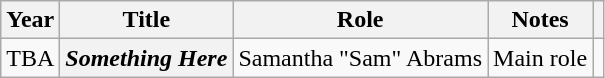<table class="wikitable plainrowheaders sortable">
<tr>
<th scope="col">Year</th>
<th scope="col">Title</th>
<th scope="col">Role</th>
<th scope="col" class="unsortable">Notes</th>
<th scope="col" class="unsortable"></th>
</tr>
<tr>
<td>TBA</td>
<th scope="row"><em>Something Here</em></th>
<td>Samantha "Sam" Abrams</td>
<td>Main role</td>
<td style="text-align:center;"></td>
</tr>
</table>
